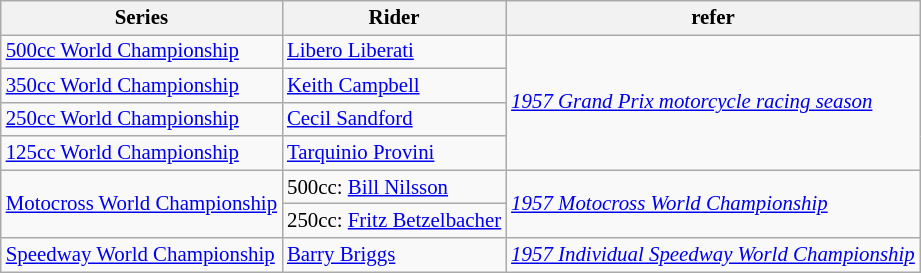<table class="wikitable" style="font-size: 87%;">
<tr>
<th>Series</th>
<th>Rider</th>
<th>refer</th>
</tr>
<tr>
<td><a href='#'>500cc World Championship</a></td>
<td> <a href='#'>Libero Liberati</a></td>
<td rowspan=4><em><a href='#'>1957 Grand Prix motorcycle racing season</a></em></td>
</tr>
<tr>
<td><a href='#'>350cc World Championship</a></td>
<td> <a href='#'>Keith Campbell</a></td>
</tr>
<tr>
<td><a href='#'>250cc World Championship</a></td>
<td> <a href='#'>Cecil Sandford</a></td>
</tr>
<tr>
<td><a href='#'>125cc World Championship</a></td>
<td> <a href='#'>Tarquinio Provini</a></td>
</tr>
<tr>
<td rowspan=2><a href='#'>Motocross World Championship</a></td>
<td>500cc:  <a href='#'>Bill Nilsson</a></td>
<td rowspan=2><em><a href='#'>1957 Motocross World Championship</a></em></td>
</tr>
<tr>
<td>250cc:  <a href='#'>Fritz Betzelbacher</a></td>
</tr>
<tr>
<td><a href='#'>Speedway World Championship</a></td>
<td> <a href='#'>Barry Briggs</a></td>
<td><em><a href='#'>1957 Individual Speedway World Championship</a></em></td>
</tr>
</table>
